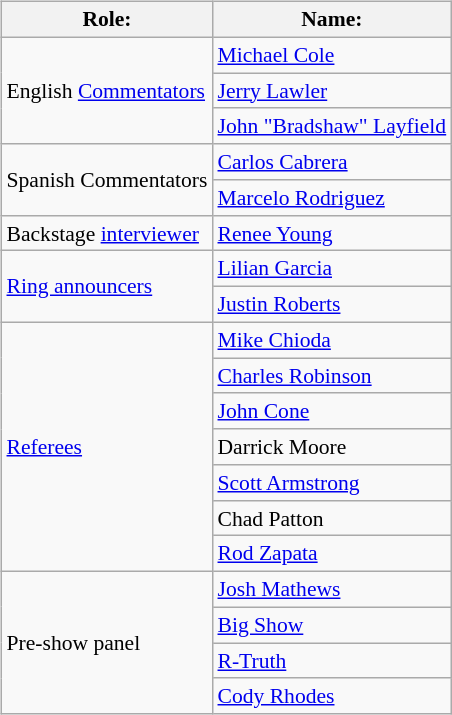<table class=wikitable style="font-size:90%; margin: 0.5em 0 0.5em 1em; float: right; clear: right;">
<tr>
<th>Role:</th>
<th>Name:</th>
</tr>
<tr>
<td rowspan=3>English <a href='#'>Commentators</a></td>
<td><a href='#'>Michael Cole</a></td>
</tr>
<tr>
<td><a href='#'>Jerry Lawler</a></td>
</tr>
<tr>
<td><a href='#'>John "Bradshaw" Layfield</a></td>
</tr>
<tr>
<td rowspan=2>Spanish Commentators</td>
<td><a href='#'>Carlos Cabrera</a></td>
</tr>
<tr>
<td><a href='#'>Marcelo Rodriguez</a></td>
</tr>
<tr>
<td>Backstage <a href='#'>interviewer</a></td>
<td><a href='#'>Renee Young</a></td>
</tr>
<tr>
<td rowspan=2><a href='#'>Ring announcers</a></td>
<td><a href='#'>Lilian Garcia</a></td>
</tr>
<tr>
<td><a href='#'>Justin Roberts</a></td>
</tr>
<tr>
<td rowspan=7><a href='#'>Referees</a></td>
<td><a href='#'>Mike Chioda</a></td>
</tr>
<tr>
<td><a href='#'>Charles Robinson</a></td>
</tr>
<tr>
<td><a href='#'>John Cone</a></td>
</tr>
<tr>
<td>Darrick Moore</td>
</tr>
<tr>
<td><a href='#'>Scott Armstrong</a></td>
</tr>
<tr>
<td>Chad Patton</td>
</tr>
<tr>
<td><a href='#'>Rod Zapata</a></td>
</tr>
<tr>
<td rowspan=4>Pre-show panel</td>
<td><a href='#'>Josh Mathews</a></td>
</tr>
<tr>
<td><a href='#'>Big Show</a></td>
</tr>
<tr>
<td><a href='#'>R-Truth</a></td>
</tr>
<tr>
<td><a href='#'>Cody Rhodes</a></td>
</tr>
</table>
